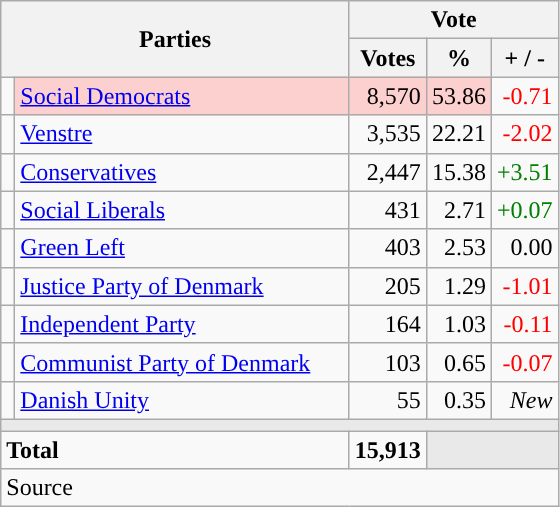<table class="wikitable" style="text-align:right;">
<tr>
<th style="text-align:centre;" rowspan="2" colspan="2" width="225">Parties</th>
<th colspan="3">Vote</th>
</tr>
<tr>
<th width="15">Votes</th>
<th width="15">%</th>
<th width="15">+ / -</th>
</tr>
<tr>
<td width="2" style="color:inherit;background:"></td>
<td bgcolor=#fbd0ce  align="left"><a href='#'>Social Democrats</a></td>
<td bgcolor=#fbd0ce>8,570</td>
<td bgcolor=#fbd0ce>53.86</td>
<td style=color:red;>-0.71</td>
</tr>
<tr>
<td width="2" style="color:inherit;background:"></td>
<td align="left"><a href='#'>Venstre</a></td>
<td>3,535</td>
<td>22.21</td>
<td style=color:red;>-2.02</td>
</tr>
<tr>
<td width="2" style="color:inherit;background:"></td>
<td align="left"><a href='#'>Conservatives</a></td>
<td>2,447</td>
<td>15.38</td>
<td style=color:green;>+3.51</td>
</tr>
<tr>
<td width="2" style="color:inherit;background:"></td>
<td align="left"><a href='#'>Social Liberals</a></td>
<td>431</td>
<td>2.71</td>
<td style=color:green;>+0.07</td>
</tr>
<tr>
<td width="2" style="color:inherit;background:"></td>
<td align="left"><a href='#'>Green Left</a></td>
<td>403</td>
<td>2.53</td>
<td>0.00</td>
</tr>
<tr>
<td width="2" style="color:inherit;background:"></td>
<td align="left"><a href='#'>Justice Party of Denmark</a></td>
<td>205</td>
<td>1.29</td>
<td style=color:red;>-1.01</td>
</tr>
<tr>
<td width="2" style="color:inherit;background:"></td>
<td align="left"><a href='#'>Independent Party</a></td>
<td>164</td>
<td>1.03</td>
<td style=color:red;>-0.11</td>
</tr>
<tr>
<td width="2" style="color:inherit;background:"></td>
<td align="left"><a href='#'>Communist Party of Denmark</a></td>
<td>103</td>
<td>0.65</td>
<td style=color:red;>-0.07</td>
</tr>
<tr>
<td width="2" style="color:inherit;background:"></td>
<td align="left"><a href='#'>Danish Unity</a></td>
<td>55</td>
<td>0.35</td>
<td><em>New</em></td>
</tr>
<tr>
<td colspan="7" bgcolor="#E9E9E9"></td>
</tr>
<tr>
<td align="left" colspan="2"><strong>Total</strong></td>
<td><strong>15,913</strong></td>
<td bgcolor="#E9E9E9" colspan="2"></td>
</tr>
<tr>
<td align="left" colspan="6">Source</td>
</tr>
</table>
